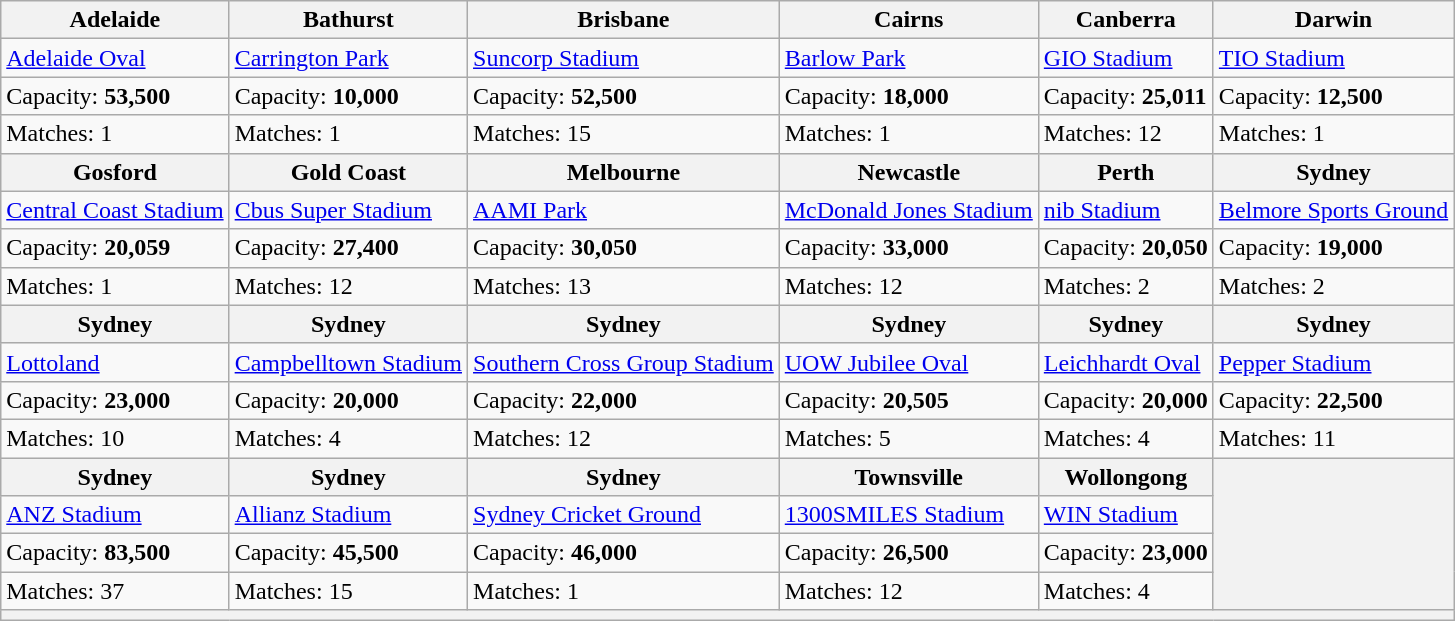<table class="wikitable">
<tr>
<th>Adelaide</th>
<th>Bathurst</th>
<th>Brisbane</th>
<th>Cairns</th>
<th>Canberra</th>
<th>Darwin</th>
</tr>
<tr>
<td><a href='#'>Adelaide Oval</a></td>
<td><a href='#'>Carrington Park</a></td>
<td><a href='#'>Suncorp Stadium</a></td>
<td><a href='#'>Barlow Park</a></td>
<td><a href='#'>GIO Stadium</a></td>
<td><a href='#'>TIO Stadium</a></td>
</tr>
<tr>
<td>Capacity: <strong>53,500</strong></td>
<td>Capacity: <strong>10,000</strong></td>
<td>Capacity: <strong>52,500</strong></td>
<td>Capacity: <strong>18,000</strong></td>
<td>Capacity: <strong>25,011</strong></td>
<td>Capacity: <strong>12,500</strong></td>
</tr>
<tr>
<td>Matches: 1</td>
<td>Matches: 1</td>
<td>Matches: 15</td>
<td>Matches: 1</td>
<td>Matches: 12</td>
<td>Matches: 1</td>
</tr>
<tr>
<th>Gosford</th>
<th>Gold Coast</th>
<th>Melbourne</th>
<th>Newcastle</th>
<th>Perth</th>
<th>Sydney</th>
</tr>
<tr>
<td><a href='#'>Central Coast Stadium</a></td>
<td><a href='#'>Cbus Super Stadium</a></td>
<td><a href='#'>AAMI Park</a></td>
<td><a href='#'>McDonald Jones Stadium</a></td>
<td><a href='#'>nib Stadium</a></td>
<td><a href='#'>Belmore Sports Ground</a></td>
</tr>
<tr>
<td>Capacity: <strong>20,059</strong></td>
<td>Capacity: <strong>27,400</strong></td>
<td>Capacity: <strong>30,050</strong></td>
<td>Capacity: <strong>33,000</strong></td>
<td>Capacity: <strong>20,050</strong></td>
<td>Capacity: <strong>19,000</strong></td>
</tr>
<tr>
<td>Matches: 1</td>
<td>Matches: 12</td>
<td>Matches: 13</td>
<td>Matches: 12</td>
<td>Matches: 2</td>
<td>Matches: 2</td>
</tr>
<tr>
<th>Sydney</th>
<th>Sydney</th>
<th>Sydney</th>
<th>Sydney</th>
<th>Sydney</th>
<th>Sydney</th>
</tr>
<tr>
<td><a href='#'>Lottoland</a></td>
<td><a href='#'>Campbelltown Stadium</a></td>
<td><a href='#'>Southern Cross Group Stadium</a></td>
<td><a href='#'>UOW Jubilee Oval</a></td>
<td><a href='#'>Leichhardt Oval</a></td>
<td><a href='#'>Pepper Stadium</a></td>
</tr>
<tr>
<td>Capacity: <strong>23,000</strong></td>
<td>Capacity: <strong>20,000</strong></td>
<td>Capacity: <strong>22,000</strong></td>
<td>Capacity: <strong>20,505</strong></td>
<td>Capacity: <strong>20,000</strong></td>
<td>Capacity: <strong>22,500</strong></td>
</tr>
<tr>
<td>Matches: 10</td>
<td>Matches: 4</td>
<td>Matches: 12</td>
<td>Matches: 5</td>
<td>Matches: 4</td>
<td>Matches: 11</td>
</tr>
<tr>
<th>Sydney</th>
<th>Sydney</th>
<th>Sydney</th>
<th>Townsville</th>
<th>Wollongong</th>
<th rowspan="4"></th>
</tr>
<tr>
<td><a href='#'>ANZ Stadium</a></td>
<td><a href='#'>Allianz Stadium</a></td>
<td><a href='#'>Sydney Cricket Ground</a></td>
<td><a href='#'>1300SMILES Stadium</a></td>
<td><a href='#'>WIN Stadium</a></td>
</tr>
<tr>
<td>Capacity: <strong>83,500</strong></td>
<td>Capacity: <strong>45,500</strong></td>
<td>Capacity: <strong>46,000</strong></td>
<td>Capacity: <strong>26,500</strong></td>
<td>Capacity: <strong>23,000</strong></td>
</tr>
<tr>
<td>Matches: 37</td>
<td>Matches: 15</td>
<td>Matches: 1</td>
<td>Matches: 12</td>
<td>Matches: 4</td>
</tr>
<tr>
<th colspan="6"></th>
</tr>
</table>
